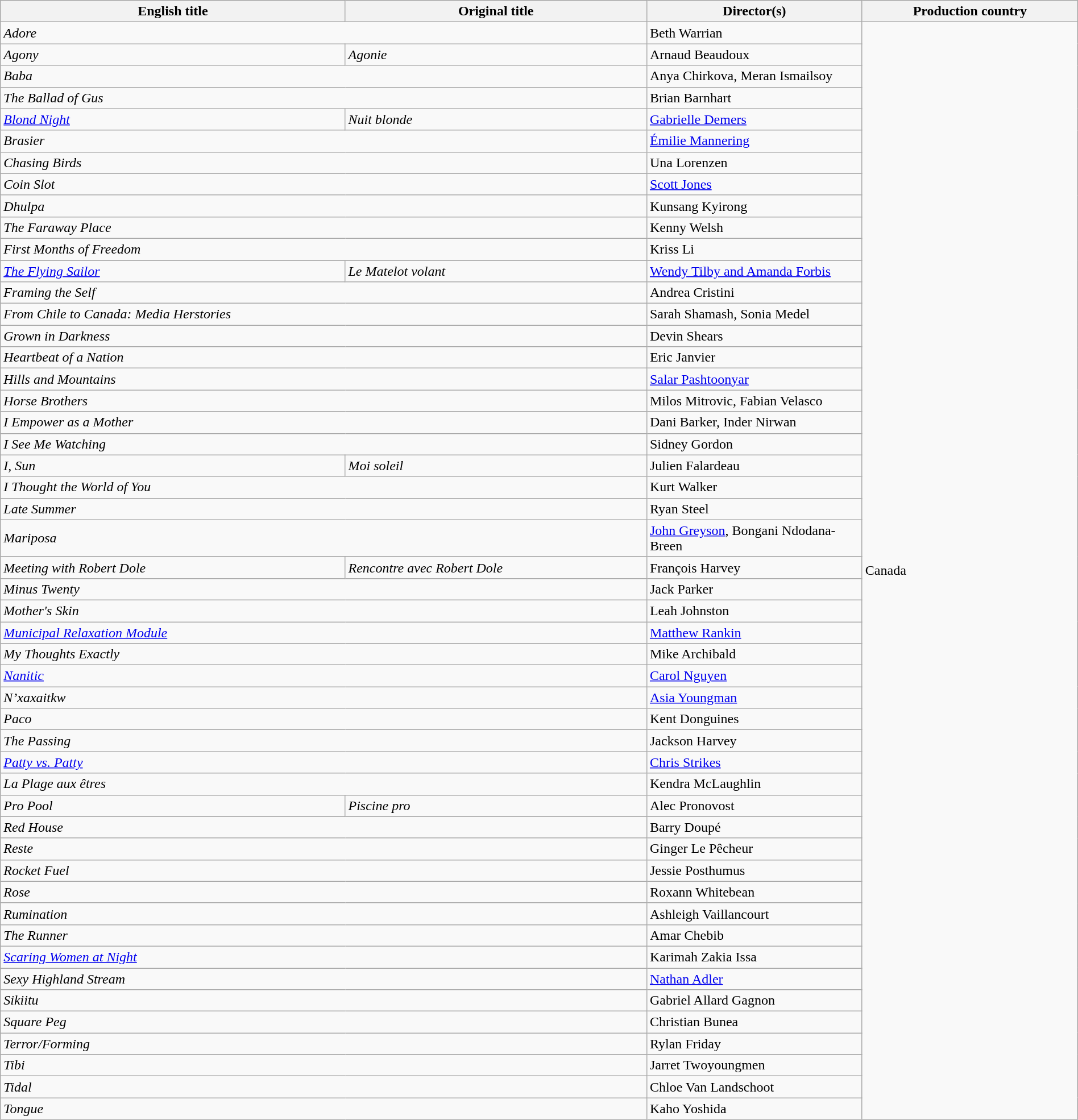<table class="sortable wikitable" width="100%" cellpadding="5">
<tr>
<th scope="col" width="32%">English title</th>
<th scope="col" width="28%">Original title</th>
<th scope="col" width="20%">Director(s)</th>
<th scope="col" width="20%">Production country</th>
</tr>
<tr>
<td colspan=2><em>Adore</em></td>
<td>Beth Warrian</td>
<td rowspan=50>Canada</td>
</tr>
<tr>
<td><em>Agony</em></td>
<td><em>Agonie</em></td>
<td>Arnaud Beaudoux</td>
</tr>
<tr>
<td colspan=2><em>Baba</em></td>
<td>Anya Chirkova, Meran Ismailsoy</td>
</tr>
<tr>
<td colspan=2><em>The Ballad of Gus</em></td>
<td>Brian Barnhart</td>
</tr>
<tr>
<td><em><a href='#'>Blond Night</a></em></td>
<td><em>Nuit blonde</em></td>
<td><a href='#'>Gabrielle Demers</a></td>
</tr>
<tr>
<td colspan=2><em>Brasier</em></td>
<td><a href='#'>Émilie Mannering</a></td>
</tr>
<tr>
<td colspan=2><em>Chasing Birds</em></td>
<td>Una Lorenzen</td>
</tr>
<tr>
<td colspan=2><em>Coin Slot</em></td>
<td><a href='#'>Scott Jones</a></td>
</tr>
<tr>
<td colspan=2><em>Dhulpa</em></td>
<td>Kunsang Kyirong</td>
</tr>
<tr>
<td colspan=2><em>The Faraway Place</em></td>
<td>Kenny Welsh</td>
</tr>
<tr>
<td colspan=2><em>First Months of Freedom</em></td>
<td>Kriss Li</td>
</tr>
<tr>
<td><em><a href='#'>The Flying Sailor</a></em></td>
<td><em>Le Matelot volant</em></td>
<td><a href='#'>Wendy Tilby and Amanda Forbis</a></td>
</tr>
<tr>
<td colspan=2><em>Framing the Self</em></td>
<td>Andrea Cristini</td>
</tr>
<tr>
<td colspan=2><em>From Chile to Canada: Media Herstories</em></td>
<td>Sarah Shamash, Sonia Medel</td>
</tr>
<tr>
<td colspan=2><em>Grown in Darkness</em></td>
<td>Devin Shears</td>
</tr>
<tr>
<td colspan=2><em>Heartbeat of a Nation</em></td>
<td>Eric Janvier</td>
</tr>
<tr>
<td colspan=2><em>Hills and Mountains</em></td>
<td><a href='#'>Salar Pashtoonyar</a></td>
</tr>
<tr>
<td colspan=2><em>Horse Brothers</em></td>
<td>Milos Mitrovic, Fabian Velasco</td>
</tr>
<tr>
<td colspan=2><em>I Empower as a Mother</em></td>
<td>Dani Barker, Inder Nirwan</td>
</tr>
<tr>
<td colspan=2><em>I See Me Watching</em></td>
<td>Sidney Gordon</td>
</tr>
<tr>
<td><em>I, Sun</em></td>
<td><em>Moi soleil</em></td>
<td>Julien Falardeau</td>
</tr>
<tr>
<td colspan=2><em>I Thought the World of You</em></td>
<td>Kurt Walker</td>
</tr>
<tr>
<td colspan=2><em>Late Summer</em></td>
<td>Ryan Steel</td>
</tr>
<tr>
<td colspan=2><em>Mariposa</em></td>
<td><a href='#'>John Greyson</a>, Bongani Ndodana-Breen</td>
</tr>
<tr>
<td><em>Meeting with Robert Dole</em></td>
<td><em>Rencontre avec Robert Dole</em></td>
<td>François Harvey</td>
</tr>
<tr>
<td colspan=2><em>Minus Twenty</em></td>
<td>Jack Parker</td>
</tr>
<tr>
<td colspan=2><em>Mother's Skin</em></td>
<td>Leah Johnston</td>
</tr>
<tr>
<td colspan=2><em><a href='#'>Municipal Relaxation Module</a></em></td>
<td><a href='#'>Matthew Rankin</a></td>
</tr>
<tr>
<td colspan=2><em>My Thoughts Exactly</em></td>
<td>Mike Archibald</td>
</tr>
<tr>
<td colspan=2><em><a href='#'>Nanitic</a></em></td>
<td><a href='#'>Carol Nguyen</a></td>
</tr>
<tr>
<td colspan=2><em>N’xaxaitkw</em></td>
<td><a href='#'>Asia Youngman</a></td>
</tr>
<tr>
<td colspan=2><em>Paco</em></td>
<td>Kent Donguines</td>
</tr>
<tr>
<td colspan=2><em>The Passing</em></td>
<td>Jackson Harvey</td>
</tr>
<tr>
<td colspan=2><em><a href='#'>Patty vs. Patty</a></em></td>
<td><a href='#'>Chris Strikes</a></td>
</tr>
<tr>
<td colspan=2><em>La Plage aux êtres</em></td>
<td>Kendra McLaughlin</td>
</tr>
<tr>
<td><em>Pro Pool</em></td>
<td><em>Piscine pro</em></td>
<td>Alec Pronovost</td>
</tr>
<tr>
<td colspan=2><em>Red House</em></td>
<td>Barry Doupé</td>
</tr>
<tr>
<td colspan=2><em>Reste</em></td>
<td>Ginger Le Pêcheur</td>
</tr>
<tr>
<td colspan=2><em>Rocket Fuel</em></td>
<td>Jessie Posthumus</td>
</tr>
<tr>
<td colspan=2><em>Rose</em></td>
<td>Roxann Whitebean</td>
</tr>
<tr>
<td colspan=2><em>Rumination</em></td>
<td>Ashleigh Vaillancourt</td>
</tr>
<tr>
<td colspan=2><em>The Runner</em></td>
<td>Amar Chebib</td>
</tr>
<tr>
<td colspan=2><em><a href='#'>Scaring Women at Night</a></em></td>
<td>Karimah Zakia Issa</td>
</tr>
<tr>
<td colspan=2><em>Sexy Highland Stream</em></td>
<td><a href='#'>Nathan Adler</a></td>
</tr>
<tr>
<td colspan=2><em>Sikiitu</em></td>
<td>Gabriel Allard Gagnon</td>
</tr>
<tr>
<td colspan=2><em>Square Peg</em></td>
<td>Christian Bunea</td>
</tr>
<tr>
<td colspan=2><em>Terror/Forming</em></td>
<td>Rylan Friday</td>
</tr>
<tr>
<td colspan=2><em>Tibi</em></td>
<td>Jarret Twoyoungmen</td>
</tr>
<tr>
<td colspan=2><em>Tidal</em></td>
<td>Chloe Van Landschoot</td>
</tr>
<tr>
<td colspan=2><em>Tongue</em></td>
<td>Kaho Yoshida</td>
</tr>
</table>
